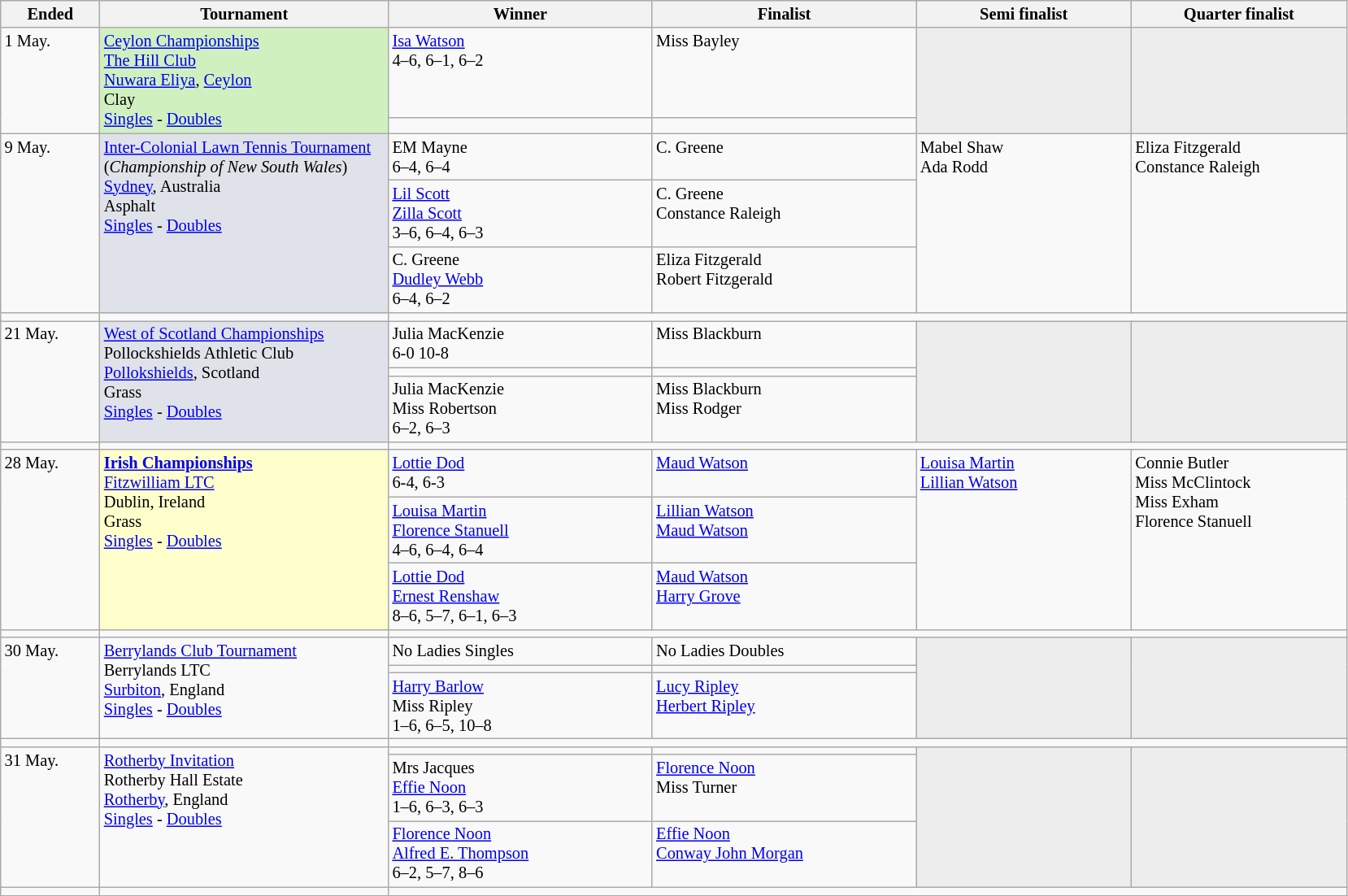<table class="wikitable" style="font-size:85%;">
<tr>
<th width="75">Ended</th>
<th width="230">Tournament</th>
<th width="210">Winner</th>
<th width="210">Finalist</th>
<th width="170">Semi finalist</th>
<th width="170">Quarter finalist</th>
</tr>
<tr valign=top>
<td rowspan=2>1 May.</td>
<td style="background:#d0f0c0" rowspan=2><a href='#'>Ceylon Championships</a><br><a href='#'>The Hill Club</a><br><a href='#'>Nuwara Eliya</a>, <a href='#'>Ceylon</a><br>Clay<br><a href='#'>Singles</a> - <a href='#'>Doubles</a></td>
<td> <a href='#'>Isa Watson</a><br>4–6, 6–1, 6–2</td>
<td> Miss Bayley</td>
<td style="background:#ededed;" rowspan=2></td>
<td style="background:#ededed;" rowspan=2></td>
</tr>
<tr valign=top>
<td></td>
<td></td>
</tr>
<tr valign=top>
<td rowspan=3>9 May.</td>
<td style="background:#dfe2e9" rowspan=3><a href='#'>Inter-Colonial Lawn Tennis Tournament</a><br> (<em>Championship of New South Wales</em>)<br><a href='#'>Sydney</a>, Australia<br>Asphalt<br><a href='#'>Singles</a> - <a href='#'>Doubles</a></td>
<td> EM Mayne<br>6–4, 6–4</td>
<td> C. Greene</td>
<td rowspan=3> Mabel Shaw <br> Ada Rodd</td>
<td rowspan=3> Eliza Fitzgerald<br> Constance Raleigh</td>
</tr>
<tr valign=top>
<td> <a href='#'>Lil Scott</a><br> <a href='#'>Zilla Scott</a><br>3–6, 6–4, 6–3</td>
<td> C. Greene<br> Constance Raleigh</td>
</tr>
<tr valign=top>
<td> C. Greene<br> <a href='#'>Dudley Webb</a><br>6–4, 6–2</td>
<td> Eliza Fitzgerald<br> Robert Fitzgerald</td>
</tr>
<tr valign=top>
<td></td>
<td></td>
</tr>
<tr valign=top>
<td rowspan=3>21 May.</td>
<td style="background:#dfe2e9" rowspan=3><a href='#'>West of Scotland Championships</a><br>Pollockshields Athletic Club<br><a href='#'>Pollokshields</a>, Scotland<br>Grass<br><a href='#'>Singles</a> - <a href='#'>Doubles</a></td>
<td> Julia MacKenzie<br>6-0 10-8</td>
<td> Miss Blackburn</td>
<td style="background:#ededed;" rowspan=3></td>
<td style="background:#ededed;" rowspan=3></td>
</tr>
<tr valign=top>
<td></td>
<td></td>
</tr>
<tr valign=top>
<td> Julia MacKenzie<br> Miss Robertson<br>6–2, 6–3</td>
<td> Miss Blackburn<br> Miss Rodger</td>
</tr>
<tr valign=top>
<td></td>
<td></td>
</tr>
<tr valign=top>
<td rowspan=3>28 May.</td>
<td style="background:#ffc;" rowspan=3><strong><a href='#'>Irish Championships</a></strong><br><a href='#'>Fitzwilliam LTC</a><br>Dublin, Ireland<br>Grass<br><a href='#'>Singles</a> - <a href='#'>Doubles</a></td>
<td> <a href='#'>Lottie Dod</a><br>6-4, 6-3</td>
<td> <a href='#'>Maud Watson</a></td>
<td rowspan=3> <a href='#'>Louisa Martin</a> <br> <a href='#'>Lillian Watson</a></td>
<td rowspan=3> Connie Butler <br> Miss McClintock<br> Miss Exham<br> Florence Stanuell</td>
</tr>
<tr valign=top>
<td> <a href='#'>Louisa Martin</a><br> <a href='#'>Florence Stanuell</a><br>4–6, 6–4, 6–4</td>
<td> <a href='#'>Lillian Watson</a><br> <a href='#'>Maud Watson</a></td>
</tr>
<tr valign=top>
<td> <a href='#'>Lottie Dod</a><br> <a href='#'>Ernest Renshaw</a><br>8–6, 5–7, 6–1, 6–3</td>
<td> <a href='#'>Maud Watson</a><br> <a href='#'>Harry Grove</a></td>
</tr>
<tr valign=top>
<td></td>
<td></td>
</tr>
<tr valign=top>
<td rowspan=3>30 May.</td>
<td rowspan=3><a href='#'>Berrylands Club Tournament</a><br>Berrylands LTC<br><a href='#'>Surbiton</a>, England<br><a href='#'>Singles</a> - <a href='#'>Doubles</a></td>
<td>No Ladies Singles</td>
<td>No Ladies Doubles</td>
<td style="background:#ededed;" rowspan=3></td>
<td style="background:#ededed;" rowspan=3></td>
</tr>
<tr valign=top>
<td></td>
<td></td>
</tr>
<tr valign=top>
<td> <a href='#'>Harry Barlow</a><br> Miss Ripley<br>1–6, 6–5, 10–8</td>
<td> <a href='#'>Lucy Ripley</a><br> <a href='#'>Herbert Ripley</a></td>
</tr>
<tr valign=top>
<td></td>
<td></td>
</tr>
<tr valign=top>
<td rowspan=3>31 May.</td>
<td rowspan=3><a href='#'>Rotherby Invitation</a><br>Rotherby Hall Estate<br><a href='#'>Rotherby</a>, England<br><a href='#'>Singles</a> - <a href='#'>Doubles</a></td>
<td></td>
<td></td>
<td style="background:#ededed;" rowspan=3></td>
<td style="background:#ededed;" rowspan=3></td>
</tr>
<tr valign=top>
<td> Mrs Jacques<br> <a href='#'>Effie Noon</a><br>1–6, 6–3, 6–3</td>
<td> <a href='#'>Florence Noon</a><br> Miss Turner</td>
</tr>
<tr valign=top>
<td> <a href='#'>Florence Noon</a><br> <a href='#'>Alfred E. Thompson</a><br>6–2, 5–7, 8–6</td>
<td> <a href='#'>Effie Noon</a><br> <a href='#'>Conway John Morgan</a></td>
</tr>
<tr valign=top>
<td></td>
<td></td>
</tr>
<tr valign=top>
</tr>
</table>
